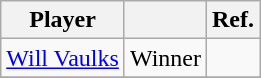<table class="wikitable" style="text-align:left">
<tr>
<th>Player</th>
<th></th>
<th>Ref.</th>
</tr>
<tr>
<td> <a href='#'>Will Vaulks</a></td>
<td>Winner</td>
<td align="center"></td>
</tr>
<tr>
</tr>
</table>
